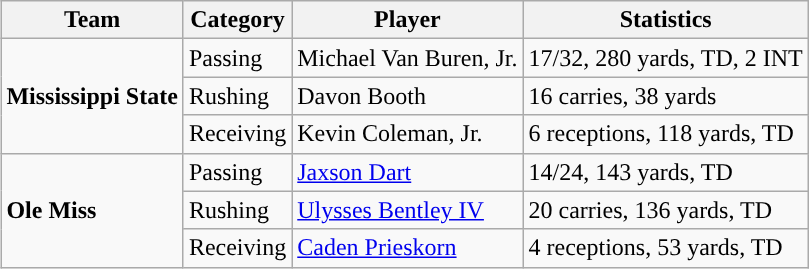<table class="wikitable" style="float: right;">
<tr>
<th>Team</th>
<th>Category</th>
<th>Player</th>
<th>Statistics</th>
</tr>
<tr>
<td rowspan=3><strong>Mississippi State</strong></td>
<td>Passing</td>
<td>Michael Van Buren, Jr.</td>
<td>17/32, 280 yards, TD, 2 INT</td>
</tr>
<tr>
<td>Rushing</td>
<td>Davon Booth</td>
<td>16 carries, 38 yards</td>
</tr>
<tr>
<td>Receiving</td>
<td>Kevin Coleman, Jr.</td>
<td>6 receptions, 118 yards, TD</td>
</tr>
<tr>
<td rowspan=3><strong>Ole Miss</strong></td>
<td>Passing</td>
<td><a href='#'>Jaxson Dart</a></td>
<td>14/24, 143 yards, TD</td>
</tr>
<tr>
<td>Rushing</td>
<td><a href='#'>Ulysses Bentley IV</a></td>
<td>20 carries, 136 yards, TD</td>
</tr>
<tr>
<td>Receiving</td>
<td><a href='#'>Caden Prieskorn</a></td>
<td>4 receptions, 53 yards, TD</td>
</tr>
</table>
